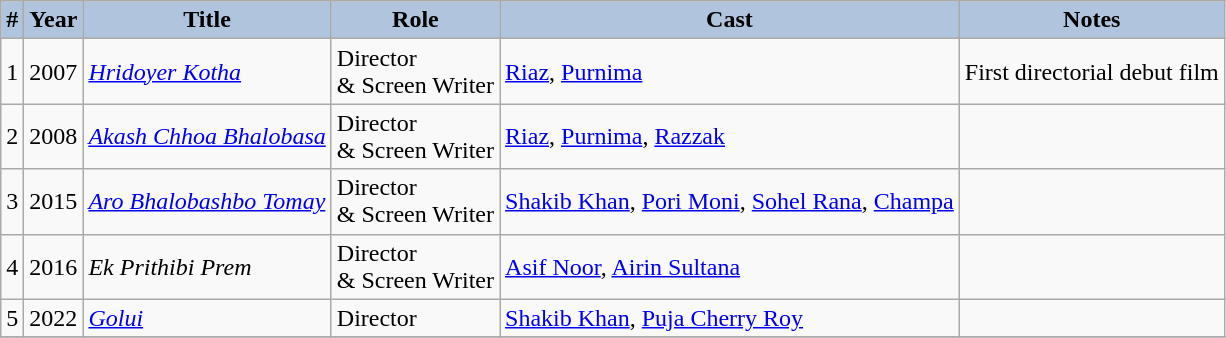<table class="wikitable sortable">
<tr style="text-align:center;">
<th style="background:#B0C4DE;">#</th>
<th style="background:#B0C4DE;">Year</th>
<th style="background:#B0C4DE;">Title</th>
<th style="background:#B0C4DE;">Role</th>
<th style="background:#B0C4DE;">Cast</th>
<th style="background:#B0C4DE;">Notes</th>
</tr>
<tr>
<td>1</td>
<td>2007</td>
<td><em><a href='#'>Hridoyer Kotha</a></em></td>
<td>Director<br>& Screen Writer</td>
<td><a href='#'>Riaz</a>, <a href='#'>Purnima</a></td>
<td>First directorial debut film</td>
</tr>
<tr>
<td>2</td>
<td>2008</td>
<td><em><a href='#'>Akash Chhoa Bhalobasa</a></em></td>
<td>Director<br>& Screen Writer</td>
<td><a href='#'>Riaz</a>, <a href='#'>Purnima</a>, <a href='#'>Razzak</a></td>
<td></td>
</tr>
<tr>
<td>3</td>
<td>2015</td>
<td><em><a href='#'>Aro Bhalobashbo Tomay</a></em></td>
<td>Director<br>& Screen Writer</td>
<td><a href='#'>Shakib Khan</a>, <a href='#'>Pori Moni</a>, <a href='#'>Sohel Rana</a>, <a href='#'>Champa</a></td>
<td></td>
</tr>
<tr>
<td>4</td>
<td>2016</td>
<td><em>Ek Prithibi Prem</em></td>
<td>Director<br>& Screen Writer</td>
<td><a href='#'>Asif Noor</a>, <a href='#'>Airin Sultana</a></td>
<td></td>
</tr>
<tr>
<td>5</td>
<td>2022</td>
<td><em><a href='#'>Golui</a></em></td>
<td>Director</td>
<td><a href='#'>Shakib Khan</a>, <a href='#'>Puja Cherry Roy</a></td>
<td></td>
</tr>
<tr>
</tr>
</table>
